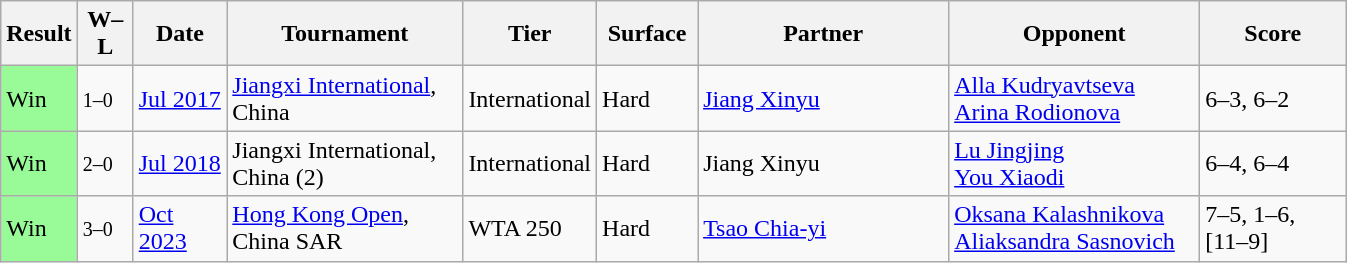<table class="sortable wikitable">
<tr>
<th style="width:40px">Result</th>
<th style="width:30px">W–L</th>
<th style="width:55px">Date</th>
<th style="width:150px">Tournament</th>
<th>Tier</th>
<th style="width:60px">Surface</th>
<th style="width:160px">Partner</th>
<th style="width:160px">Opponent</th>
<th style="width:90px" class="unsortable">Score</th>
</tr>
<tr>
<td style="background:#98fb98;">Win</td>
<td><small>1–0</small></td>
<td><a href='#'>Jul 2017</a></td>
<td><a href='#'>Jiangxi International</a>, China</td>
<td>International</td>
<td>Hard</td>
<td> <a href='#'>Jiang Xinyu</a></td>
<td> <a href='#'>Alla Kudryavtseva</a> <br>  <a href='#'>Arina Rodionova</a></td>
<td>6–3, 6–2</td>
</tr>
<tr>
<td style="background:#98fb98;">Win</td>
<td><small>2–0</small></td>
<td><a href='#'>Jul 2018</a></td>
<td>Jiangxi International, China (2)</td>
<td>International</td>
<td>Hard</td>
<td> Jiang Xinyu</td>
<td> <a href='#'>Lu Jingjing</a> <br>  <a href='#'>You Xiaodi</a></td>
<td>6–4, 6–4</td>
</tr>
<tr>
<td style="background:#98fb98;">Win</td>
<td><small>3–0</small></td>
<td><a href='#'>Oct 2023</a></td>
<td><a href='#'>Hong Kong Open</a>, China SAR</td>
<td>WTA 250</td>
<td>Hard</td>
<td> <a href='#'>Tsao Chia-yi</a></td>
<td> <a href='#'>Oksana Kalashnikova</a> <br>  <a href='#'>Aliaksandra Sasnovich</a></td>
<td>7–5, 1–6, [11–9]</td>
</tr>
</table>
